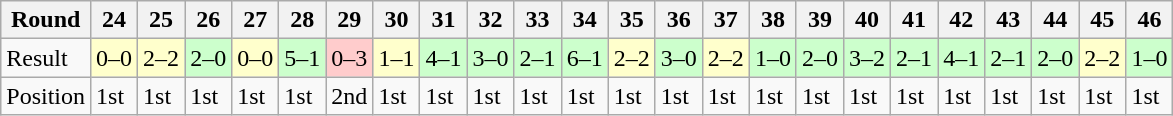<table class="wikitable">
<tr>
<th>Round</th>
<th>24</th>
<th>25</th>
<th>26</th>
<th>27</th>
<th>28</th>
<th>29</th>
<th>30</th>
<th>31</th>
<th>32</th>
<th>33</th>
<th>34</th>
<th>35</th>
<th>36</th>
<th>37</th>
<th>38</th>
<th>39</th>
<th>40</th>
<th>41</th>
<th>42</th>
<th>43</th>
<th>44</th>
<th>45</th>
<th>46</th>
</tr>
<tr>
<td>Result</td>
<td style="background:#ffc;">0–0</td>
<td style="background:#ffc;">2–2</td>
<td style="background:#cfc;">2–0</td>
<td style="background:#ffc;">0–0</td>
<td style="background:#cfc;">5–1</td>
<td style="background:#fcc;">0–3</td>
<td style="background:#ffc;">1–1</td>
<td style="background:#cfc;">4–1</td>
<td style="background:#cfc;">3–0</td>
<td style="background:#cfc;">2–1</td>
<td style="background:#cfc;">6–1</td>
<td style="background:#ffc;">2–2</td>
<td style="background:#cfc;">3–0</td>
<td style="background:#ffc;">2–2</td>
<td style="background:#cfc;">1–0</td>
<td style="background:#cfc;">2–0</td>
<td style="background:#cfc;">3–2</td>
<td style="background:#cfc;">2–1</td>
<td style="background:#cfc;">4–1</td>
<td style="background:#cfc;">2–1</td>
<td style="background:#cfc;">2–0</td>
<td style="background:#ffc;">2–2</td>
<td style="background:#cfc;">1–0</td>
</tr>
<tr>
<td>Position</td>
<td>1st</td>
<td>1st</td>
<td>1st</td>
<td>1st</td>
<td>1st</td>
<td>2nd</td>
<td>1st</td>
<td>1st</td>
<td>1st</td>
<td>1st</td>
<td>1st</td>
<td>1st</td>
<td>1st</td>
<td>1st</td>
<td>1st</td>
<td>1st</td>
<td>1st</td>
<td>1st</td>
<td>1st</td>
<td>1st</td>
<td>1st</td>
<td>1st</td>
<td>1st</td>
</tr>
</table>
